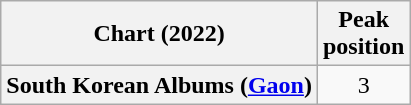<table class="wikitable sortable plainrowheaders" style="text-align:center">
<tr>
<th scope="col">Chart (2022)</th>
<th scope="col">Peak<br>position</th>
</tr>
<tr>
<th scope="row">South Korean Albums (<a href='#'>Gaon</a>)</th>
<td>3</td>
</tr>
</table>
